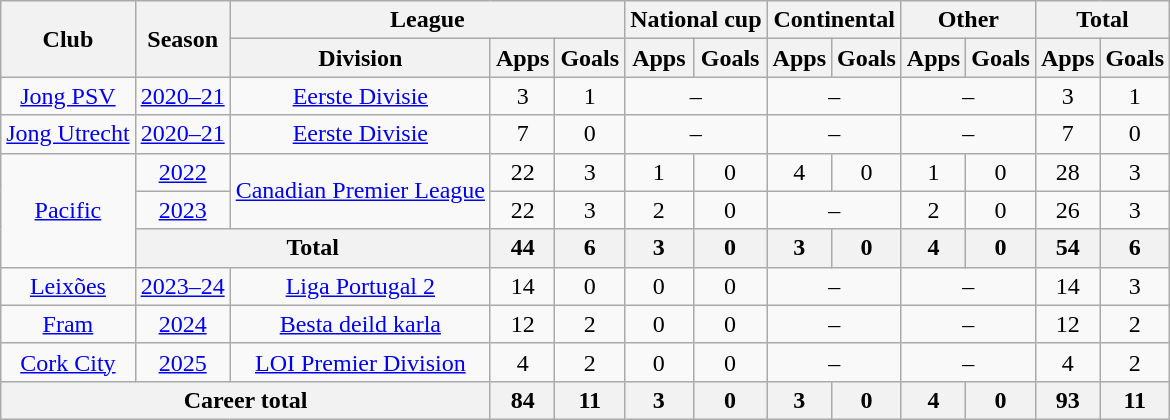<table class="wikitable" style="text-align:center">
<tr>
<th rowspan="2">Club</th>
<th rowspan="2">Season</th>
<th colspan="3">League</th>
<th colspan="2">National cup</th>
<th colspan="2">Continental</th>
<th colspan="2">Other</th>
<th colspan="2">Total</th>
</tr>
<tr>
<th>Division</th>
<th>Apps</th>
<th>Goals</th>
<th>Apps</th>
<th>Goals</th>
<th>Apps</th>
<th>Goals</th>
<th>Apps</th>
<th>Goals</th>
<th>Apps</th>
<th>Goals</th>
</tr>
<tr>
<td><a href='#'>Jong PSV</a></td>
<td><a href='#'>2020–21</a></td>
<td><a href='#'>Eerste Divisie</a></td>
<td>3</td>
<td>1</td>
<td colspan="2">–</td>
<td colspan="2">–</td>
<td colspan="2">–</td>
<td>3</td>
<td>1</td>
</tr>
<tr>
<td><a href='#'>Jong Utrecht</a></td>
<td><a href='#'>2020–21</a></td>
<td><a href='#'>Eerste Divisie</a></td>
<td>7</td>
<td>0</td>
<td colspan="2">–</td>
<td colspan="2">–</td>
<td colspan="2">–</td>
<td>7</td>
<td>0</td>
</tr>
<tr>
<td rowspan="3"><a href='#'>Pacific</a></td>
<td><a href='#'>2022</a></td>
<td rowspan="2"><a href='#'>Canadian Premier League</a></td>
<td>22</td>
<td>3</td>
<td>1</td>
<td>0</td>
<td>4</td>
<td>0</td>
<td>1</td>
<td>0</td>
<td>28</td>
<td>3</td>
</tr>
<tr>
<td><a href='#'>2023</a></td>
<td>22</td>
<td>3</td>
<td>2</td>
<td>0</td>
<td colspan="2">–</td>
<td>2</td>
<td>0</td>
<td>26</td>
<td>3</td>
</tr>
<tr>
<th colspan="2">Total</th>
<th>44</th>
<th>6</th>
<th>3</th>
<th>0</th>
<th>3</th>
<th>0</th>
<th>4</th>
<th>0</th>
<th>54</th>
<th>6</th>
</tr>
<tr>
<td><a href='#'>Leixões</a></td>
<td><a href='#'>2023–24</a></td>
<td><a href='#'>Liga Portugal 2</a></td>
<td>14</td>
<td>0</td>
<td>0</td>
<td>0</td>
<td colspan="2">–</td>
<td colspan="2">–</td>
<td>14</td>
<td>3</td>
</tr>
<tr>
<td><a href='#'>Fram</a></td>
<td><a href='#'>2024</a></td>
<td><a href='#'>Besta deild karla</a></td>
<td>12</td>
<td>2</td>
<td>0</td>
<td>0</td>
<td colspan="2">–</td>
<td colspan="2">–</td>
<td>12</td>
<td>2</td>
</tr>
<tr>
<td><a href='#'>Cork City</a></td>
<td><a href='#'>2025</a></td>
<td><a href='#'>LOI Premier Division</a></td>
<td>4</td>
<td>2</td>
<td>0</td>
<td>0</td>
<td colspan="2">–</td>
<td colspan="2">–</td>
<td>4</td>
<td>2</td>
</tr>
<tr>
<th colspan="3">Career total</th>
<th>84</th>
<th>11</th>
<th>3</th>
<th>0</th>
<th>3</th>
<th>0</th>
<th>4</th>
<th>0</th>
<th>93</th>
<th>11</th>
</tr>
</table>
